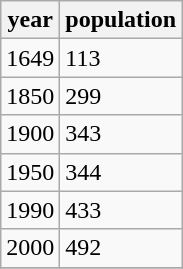<table class="wikitable">
<tr>
<th>year</th>
<th>population</th>
</tr>
<tr>
<td>1649</td>
<td>113</td>
</tr>
<tr>
<td>1850</td>
<td>299</td>
</tr>
<tr>
<td>1900</td>
<td>343</td>
</tr>
<tr>
<td>1950</td>
<td>344</td>
</tr>
<tr>
<td>1990</td>
<td>433</td>
</tr>
<tr>
<td>2000</td>
<td>492</td>
</tr>
<tr>
</tr>
</table>
